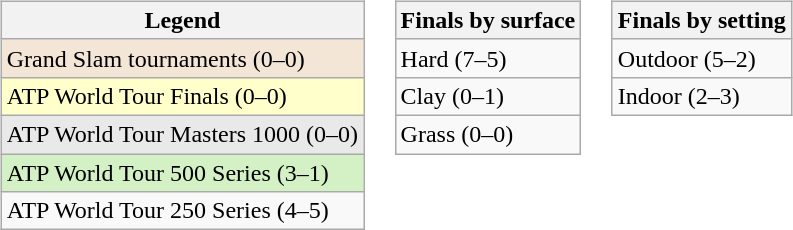<table>
<tr valign="top">
<td><br><table class="wikitable mw-collapsible mw-collapsed">
<tr>
<th>Legend</th>
</tr>
<tr style="background:#f3e6d7;">
<td>Grand Slam tournaments (0–0)</td>
</tr>
<tr style="background:#ffc;">
<td>ATP World Tour Finals (0–0)</td>
</tr>
<tr style="background:#e9e9e9;">
<td>ATP World Tour Masters 1000 (0–0)</td>
</tr>
<tr style="background:#d4f1c5;">
<td>ATP World Tour 500 Series (3–1)</td>
</tr>
<tr>
<td>ATP World Tour 250 Series (4–5)</td>
</tr>
</table>
</td>
<td><br><table class="wikitable mw-collapsible mw-collapsed">
<tr>
<th>Finals by surface</th>
</tr>
<tr>
<td>Hard (7–5)</td>
</tr>
<tr>
<td>Clay (0–1)</td>
</tr>
<tr>
<td>Grass (0–0)</td>
</tr>
</table>
</td>
<td><br><table class="wikitable mw-collapsible mw-collapsed">
<tr>
<th>Finals by setting</th>
</tr>
<tr>
<td>Outdoor (5–2)</td>
</tr>
<tr>
<td>Indoor (2–3)</td>
</tr>
</table>
</td>
</tr>
</table>
